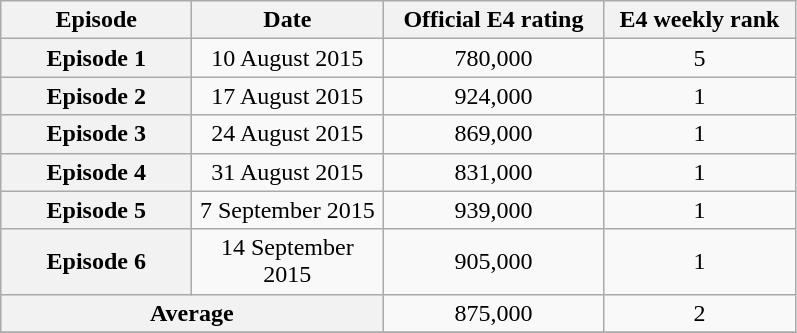<table class="wikitable sortable" style="text-align:center">
<tr>
<th scope="col" style="width:120px;">Episode</th>
<th scope="col" style="width:120px;">Date</th>
<th scope="col" style="width:140px;">Official E4 rating</th>
<th scope="col" style="width:120px;">E4 weekly rank</th>
</tr>
<tr>
<th scope="row">Episode 1</th>
<td>10 August 2015</td>
<td>780,000</td>
<td>5</td>
</tr>
<tr>
<th scope="row">Episode 2</th>
<td>17 August 2015</td>
<td>924,000</td>
<td>1</td>
</tr>
<tr>
<th scope="row">Episode 3</th>
<td>24 August 2015</td>
<td>869,000</td>
<td>1</td>
</tr>
<tr>
<th scope="row">Episode 4</th>
<td>31 August 2015</td>
<td>831,000</td>
<td>1</td>
</tr>
<tr>
<th scope="row">Episode 5</th>
<td>7 September 2015</td>
<td>939,000</td>
<td>1</td>
</tr>
<tr>
<th scope="row">Episode 6</th>
<td>14 September 2015</td>
<td>905,000</td>
<td>1</td>
</tr>
<tr>
<th scope="row" colspan="2">Average</th>
<td>875,000</td>
<td>2</td>
</tr>
<tr>
</tr>
</table>
